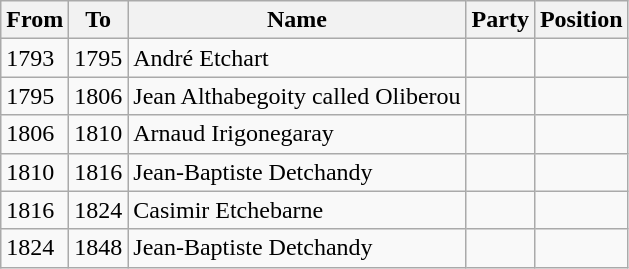<table class="wikitable">
<tr>
<th>From</th>
<th>To</th>
<th>Name</th>
<th>Party</th>
<th>Position</th>
</tr>
<tr>
<td>1793</td>
<td>1795</td>
<td>André Etchart</td>
<td></td>
<td></td>
</tr>
<tr>
<td>1795</td>
<td>1806</td>
<td>Jean Althabegoity called Oliberou</td>
<td></td>
<td></td>
</tr>
<tr>
<td>1806</td>
<td>1810</td>
<td>Arnaud Irigonegaray</td>
<td></td>
<td></td>
</tr>
<tr>
<td>1810</td>
<td>1816</td>
<td>Jean-Baptiste Detchandy</td>
<td></td>
<td></td>
</tr>
<tr>
<td>1816</td>
<td>1824</td>
<td>Casimir Etchebarne</td>
<td></td>
<td></td>
</tr>
<tr>
<td>1824</td>
<td>1848</td>
<td>Jean-Baptiste Detchandy</td>
<td></td>
<td></td>
</tr>
</table>
